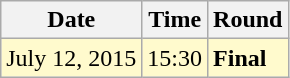<table class="wikitable">
<tr>
<th>Date</th>
<th>Time</th>
<th>Round</th>
</tr>
<tr style=background:lemonchiffon>
<td>July 12, 2015</td>
<td>15:30</td>
<td><strong>Final</strong></td>
</tr>
</table>
